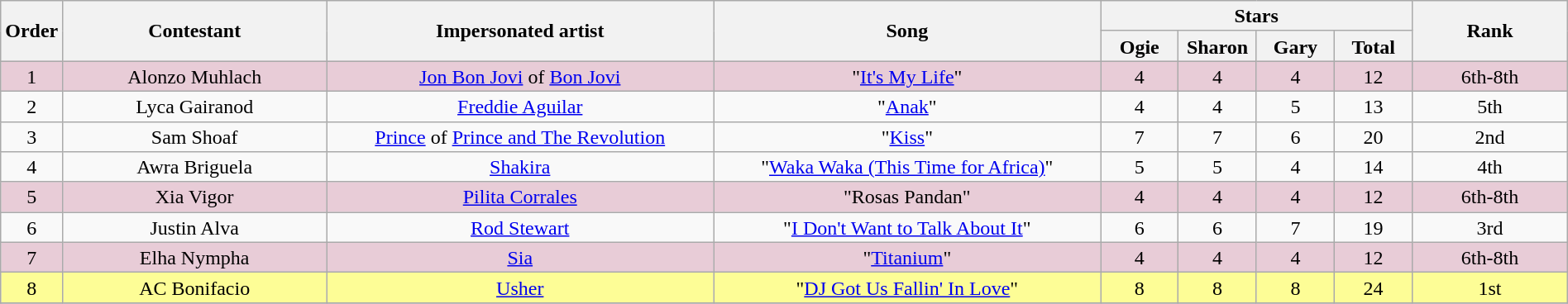<table class="wikitable" style="text-align:center; line-height:17px; width:100%;">
<tr>
<th rowspan="2" style="width:03%;">Order</th>
<th rowspan="2" style="width:17%;">Contestant</th>
<th rowspan="2" style="width:25%;">Impersonated artist</th>
<th rowspan="2" style="width:25%;">Song</th>
<th colspan="4" style="width:20%;">Stars</th>
<th rowspan="2" style="width:10%;">Rank</th>
</tr>
<tr>
<th style="width:05%;">Ogie</th>
<th style="width:05%;">Sharon</th>
<th style="width:05%;">Gary</th>
<th style="width:05%;">Total</th>
</tr>
<tr>
<td style="background:#E8CCD7">1</td>
<td style="background:#E8CCD7">Alonzo Muhlach</td>
<td style="background:#E8CCD7"><a href='#'>Jon Bon Jovi</a> of <a href='#'>Bon Jovi</a></td>
<td style="background:#E8CCD7">"<a href='#'>It's My Life</a>"</td>
<td style="background:#E8CCD7">4</td>
<td style="background:#E8CCD7">4</td>
<td style="background:#E8CCD7">4</td>
<td style="background:#E8CCD7">12</td>
<td style="background:#E8CCD7">6th-8th</td>
</tr>
<tr>
<td>2</td>
<td>Lyca Gairanod</td>
<td><a href='#'>Freddie Aguilar</a></td>
<td>"<a href='#'>Anak</a>"</td>
<td>4</td>
<td>4</td>
<td>5</td>
<td>13</td>
<td>5th</td>
</tr>
<tr>
<td>3</td>
<td>Sam Shoaf</td>
<td><a href='#'>Prince</a> of <a href='#'>Prince and The Revolution</a></td>
<td>"<a href='#'>Kiss</a>"</td>
<td>7</td>
<td>7</td>
<td>6</td>
<td>20</td>
<td>2nd</td>
</tr>
<tr>
<td>4</td>
<td>Awra Briguela</td>
<td><a href='#'>Shakira</a></td>
<td>"<a href='#'>Waka Waka (This Time for Africa)</a>"</td>
<td>5</td>
<td>5</td>
<td>4</td>
<td>14</td>
<td>4th</td>
</tr>
<tr>
<td style="background:#E8CCD7">5</td>
<td style="background:#E8CCD7">Xia Vigor</td>
<td style="background:#E8CCD7"><a href='#'>Pilita Corrales</a></td>
<td style="background:#E8CCD7">"Rosas Pandan"</td>
<td style="background:#E8CCD7">4</td>
<td style="background:#E8CCD7">4</td>
<td style="background:#E8CCD7">4</td>
<td style="background:#E8CCD7">12</td>
<td style="background:#E8CCD7">6th-8th</td>
</tr>
<tr>
<td>6</td>
<td>Justin Alva</td>
<td><a href='#'>Rod Stewart</a></td>
<td>"<a href='#'>I Don't Want to Talk About It</a>"</td>
<td>6</td>
<td>6</td>
<td>7</td>
<td>19</td>
<td>3rd</td>
</tr>
<tr>
<td style="background:#E8CCD7">7</td>
<td style="background:#E8CCD7">Elha Nympha</td>
<td style="background:#E8CCD7"><a href='#'>Sia</a></td>
<td style="background:#E8CCD7">"<a href='#'>Titanium</a>"</td>
<td style="background:#E8CCD7">4</td>
<td style="background:#E8CCD7">4</td>
<td style="background:#E8CCD7">4</td>
<td style="background:#E8CCD7">12</td>
<td style="background:#E8CCD7">6th-8th</td>
</tr>
<tr>
<td style="background:#FDFD96">8</td>
<td style="background:#FDFD96">AC Bonifacio</td>
<td style="background:#FDFD96"><a href='#'>Usher</a></td>
<td style="background:#FDFD96">"<a href='#'>DJ Got Us Fallin' In Love</a>"</td>
<td style="background:#FDFD96">8</td>
<td style="background:#FDFD96">8</td>
<td style="background:#FDFD96">8</td>
<td style="background:#FDFD96">24</td>
<td style="background:#FDFD96">1st</td>
</tr>
<tr>
</tr>
</table>
